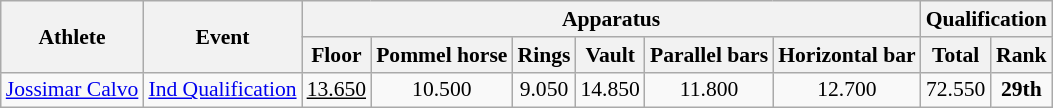<table class="wikitable" style="font-size:90%">
<tr>
<th rowspan="2">Athlete</th>
<th rowspan="2">Event</th>
<th colspan = "6">Apparatus</th>
<th colspan = "2">Qualification</th>
</tr>
<tr>
<th>Floor</th>
<th>Pommel horse</th>
<th>Rings</th>
<th>Vault</th>
<th>Parallel bars</th>
<th>Horizontal bar</th>
<th>Total</th>
<th>Rank</th>
</tr>
<tr>
<td><a href='#'>Jossimar Calvo</a></td>
<td><a href='#'>Ind Qualification</a></td>
<td align=center><u>13.650</u></td>
<td align=center>10.500</td>
<td align=center>9.050</td>
<td align=center>14.850</td>
<td align=center>11.800</td>
<td align=center>12.700</td>
<td align=center>72.550</td>
<td align=center><strong>29th</strong></td>
</tr>
</table>
